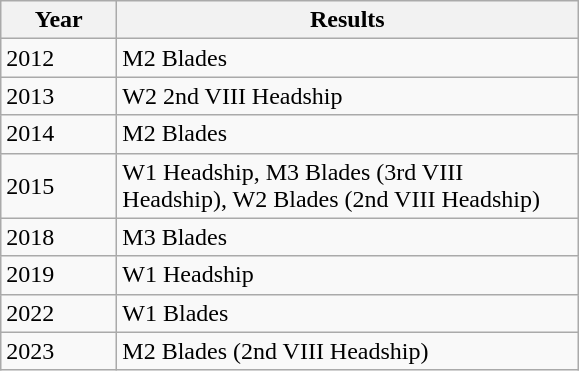<table class="wikitable">
<tr>
<th width=70>Year</th>
<th width=300>Results</th>
</tr>
<tr>
<td>2012</td>
<td>M2 Blades</td>
</tr>
<tr>
<td>2013</td>
<td>W2 2nd VIII Headship</td>
</tr>
<tr>
<td>2014</td>
<td>M2 Blades</td>
</tr>
<tr>
<td>2015</td>
<td>W1 Headship, M3 Blades (3rd VIII Headship), W2 Blades (2nd VIII Headship)</td>
</tr>
<tr>
<td>2018</td>
<td>M3 Blades</td>
</tr>
<tr>
<td>2019</td>
<td>W1 Headship</td>
</tr>
<tr>
<td>2022</td>
<td>W1 Blades</td>
</tr>
<tr>
<td>2023</td>
<td>M2 Blades (2nd VIII Headship)</td>
</tr>
</table>
